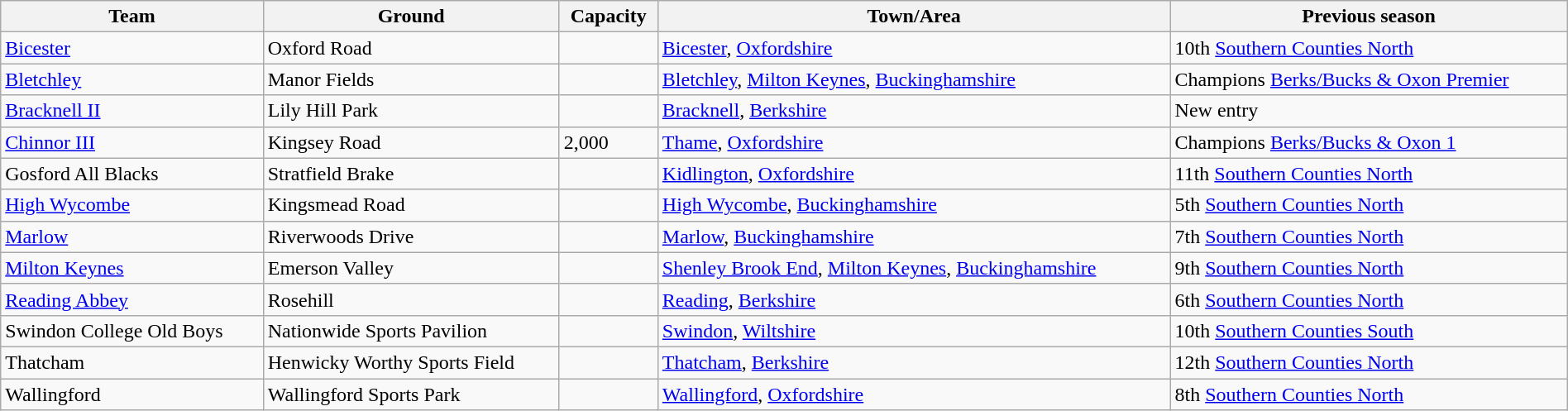<table class="wikitable sortable" width=100%>
<tr>
<th>Team</th>
<th>Ground</th>
<th>Capacity</th>
<th>Town/Area</th>
<th>Previous season</th>
</tr>
<tr>
<td><a href='#'>Bicester</a></td>
<td>Oxford Road</td>
<td></td>
<td><a href='#'>Bicester</a>, <a href='#'>Oxfordshire</a></td>
<td>10th <a href='#'>Southern Counties North</a></td>
</tr>
<tr>
<td><a href='#'>Bletchley</a></td>
<td>Manor Fields</td>
<td></td>
<td><a href='#'>Bletchley</a>, <a href='#'>Milton Keynes</a>, <a href='#'>Buckinghamshire</a></td>
<td>Champions <a href='#'>Berks/Bucks & Oxon Premier</a></td>
</tr>
<tr>
<td><a href='#'>Bracknell II</a></td>
<td>Lily Hill Park </td>
<td></td>
<td><a href='#'>Bracknell</a>, <a href='#'>Berkshire</a></td>
<td>New entry</td>
</tr>
<tr>
<td><a href='#'>Chinnor III</a></td>
<td>Kingsey Road</td>
<td>2,000</td>
<td><a href='#'>Thame</a>, <a href='#'>Oxfordshire</a></td>
<td>Champions <a href='#'>Berks/Bucks & Oxon 1</a></td>
</tr>
<tr>
<td>Gosford All Blacks</td>
<td>Stratfield Brake</td>
<td></td>
<td><a href='#'>Kidlington</a>, <a href='#'>Oxfordshire</a></td>
<td>11th <a href='#'>Southern Counties North</a></td>
</tr>
<tr>
<td><a href='#'>High Wycombe</a></td>
<td>Kingsmead Road</td>
<td></td>
<td><a href='#'>High Wycombe</a>, <a href='#'>Buckinghamshire</a></td>
<td>5th <a href='#'>Southern Counties North</a></td>
</tr>
<tr>
<td><a href='#'>Marlow</a></td>
<td>Riverwoods Drive</td>
<td></td>
<td><a href='#'>Marlow</a>, <a href='#'>Buckinghamshire</a></td>
<td>7th <a href='#'>Southern Counties North</a></td>
</tr>
<tr>
<td><a href='#'>Milton Keynes</a></td>
<td>Emerson Valley</td>
<td></td>
<td><a href='#'>Shenley Brook End</a>, <a href='#'>Milton Keynes</a>, <a href='#'>Buckinghamshire</a></td>
<td>9th <a href='#'>Southern Counties North</a></td>
</tr>
<tr>
<td><a href='#'>Reading Abbey</a></td>
<td>Rosehill</td>
<td></td>
<td><a href='#'>Reading</a>, <a href='#'>Berkshire</a></td>
<td>6th <a href='#'>Southern Counties North</a></td>
</tr>
<tr>
<td>Swindon College Old Boys</td>
<td>Nationwide Sports Pavilion</td>
<td></td>
<td><a href='#'>Swindon</a>, <a href='#'>Wiltshire</a></td>
<td>10th <a href='#'>Southern Counties South</a></td>
</tr>
<tr>
<td>Thatcham</td>
<td>Henwicky Worthy Sports Field</td>
<td></td>
<td><a href='#'>Thatcham</a>, <a href='#'>Berkshire</a></td>
<td>12th <a href='#'>Southern Counties North</a></td>
</tr>
<tr>
<td>Wallingford</td>
<td>Wallingford Sports Park</td>
<td></td>
<td><a href='#'>Wallingford</a>, <a href='#'>Oxfordshire</a></td>
<td>8th <a href='#'>Southern Counties North</a></td>
</tr>
</table>
